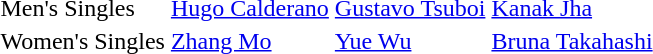<table>
<tr>
<td>Men's Singles <br></td>
<td> <a href='#'>Hugo Calderano</a></td>
<td> <a href='#'>Gustavo Tsuboi</a></td>
<td> <a href='#'>Kanak Jha</a></td>
</tr>
<tr>
<td>Women's Singles <br></td>
<td> <a href='#'>Zhang Mo</a></td>
<td> <a href='#'>Yue Wu</a></td>
<td> <a href='#'>Bruna Takahashi</a></td>
</tr>
<tr>
</tr>
</table>
